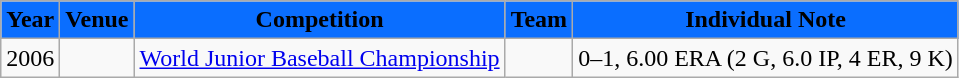<table class="wikitable">
<tr>
<th style="background:#0A6EFF"><span>Year</span></th>
<th style="background:#0A6EFF"><span>Venue</span></th>
<th style="background:#0A6EFF"><span>Competition</span></th>
<th style="background:#0A6EFF"><span>Team</span></th>
<th style="background:#0A6EFF"><span>Individual Note</span></th>
</tr>
<tr>
<td>2006</td>
<td></td>
<td><a href='#'>World Junior Baseball Championship</a></td>
<td style="text-align:center"></td>
<td>0–1, 6.00 ERA (2 G, 6.0 IP, 4 ER, 9 K)</td>
</tr>
</table>
